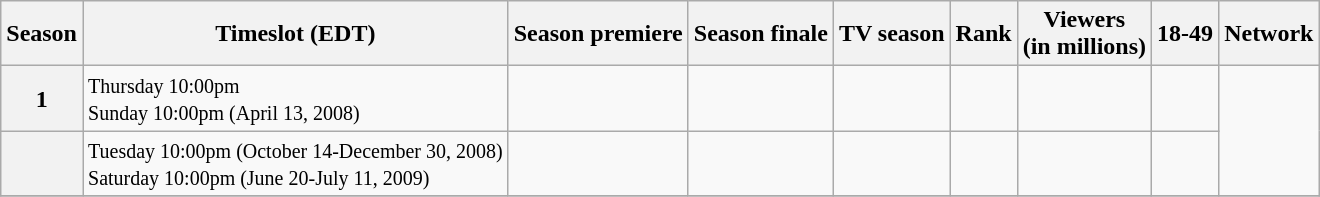<table style="text-align:center;" class="wikitable" style="background: #FFFFFF;">
<tr>
<th>Season</th>
<th>Timeslot (EDT)</th>
<th>Season premiere</th>
<th>Season finale</th>
<th>TV season</th>
<th>Rank</th>
<th>Viewers<br>(in millions)</th>
<th>18-49</th>
<th>Network</th>
</tr>
<tr>
<th>1</th>
<td style="text-align:left"><small>Thursday 10:00pm<br>Sunday 10:00pm (April 13, 2008)</small></td>
<td></td>
<td></td>
<td></td>
<td></td>
<td></td>
<td></td>
<td rowspan="2"></td>
</tr>
<tr>
<th></th>
<td style="text-align:left"><small>Tuesday 10:00pm (October 14-December 30, 2008)<br>Saturday 10:00pm (June 20-July 11, 2009)</small></td>
<td></td>
<td></td>
<td></td>
<td></td>
<td></td>
<td></td>
</tr>
<tr>
</tr>
</table>
